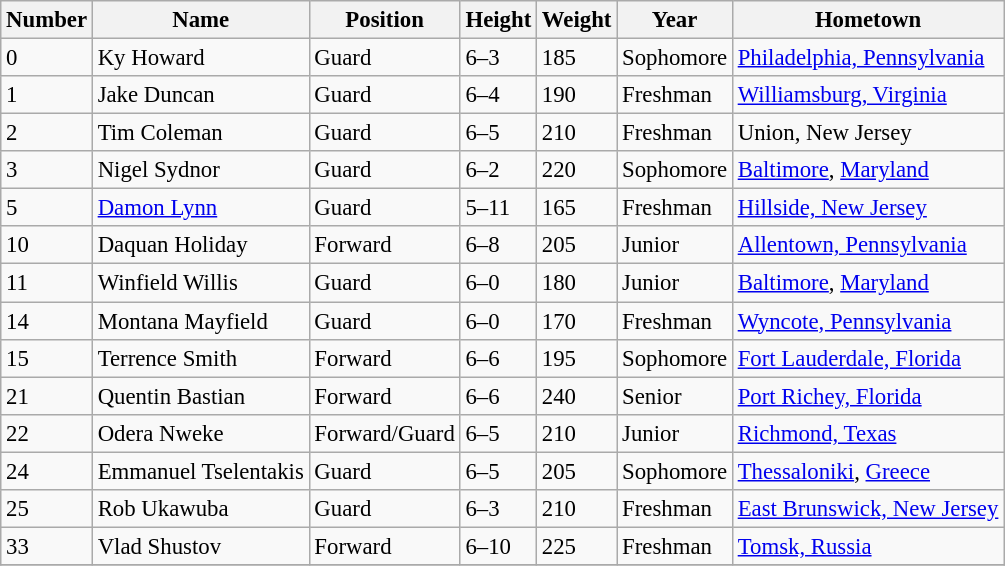<table class="wikitable" style="font-size: 95%;">
<tr>
<th>Number</th>
<th>Name</th>
<th>Position</th>
<th>Height</th>
<th>Weight</th>
<th>Year</th>
<th>Hometown</th>
</tr>
<tr>
<td>0</td>
<td>Ky Howard</td>
<td>Guard</td>
<td>6–3</td>
<td>185</td>
<td>Sophomore</td>
<td><a href='#'>Philadelphia, Pennsylvania</a></td>
</tr>
<tr>
<td>1</td>
<td>Jake Duncan</td>
<td>Guard</td>
<td>6–4</td>
<td>190</td>
<td>Freshman</td>
<td><a href='#'>Williamsburg, Virginia</a></td>
</tr>
<tr>
<td>2</td>
<td>Tim Coleman</td>
<td>Guard</td>
<td>6–5</td>
<td>210</td>
<td>Freshman</td>
<td>Union, New Jersey</td>
</tr>
<tr>
<td>3</td>
<td>Nigel Sydnor</td>
<td>Guard</td>
<td>6–2</td>
<td>220</td>
<td>Sophomore</td>
<td><a href='#'>Baltimore</a>, <a href='#'>Maryland</a></td>
</tr>
<tr>
<td>5</td>
<td><a href='#'>Damon Lynn</a></td>
<td>Guard</td>
<td>5–11</td>
<td>165</td>
<td>Freshman</td>
<td><a href='#'>Hillside, New Jersey</a></td>
</tr>
<tr>
<td>10</td>
<td>Daquan Holiday</td>
<td>Forward</td>
<td>6–8</td>
<td>205</td>
<td>Junior</td>
<td><a href='#'>Allentown, Pennsylvania</a></td>
</tr>
<tr>
<td>11</td>
<td>Winfield Willis</td>
<td>Guard</td>
<td>6–0</td>
<td>180</td>
<td>Junior</td>
<td><a href='#'>Baltimore</a>, <a href='#'>Maryland</a></td>
</tr>
<tr>
<td>14</td>
<td>Montana Mayfield</td>
<td>Guard</td>
<td>6–0</td>
<td>170</td>
<td>Freshman</td>
<td><a href='#'>Wyncote, Pennsylvania</a></td>
</tr>
<tr>
<td>15</td>
<td>Terrence Smith</td>
<td>Forward</td>
<td>6–6</td>
<td>195</td>
<td>Sophomore</td>
<td><a href='#'>Fort Lauderdale, Florida</a></td>
</tr>
<tr>
<td>21</td>
<td>Quentin Bastian</td>
<td>Forward</td>
<td>6–6</td>
<td>240</td>
<td>Senior</td>
<td><a href='#'>Port Richey, Florida</a></td>
</tr>
<tr>
<td>22</td>
<td>Odera Nweke</td>
<td>Forward/Guard</td>
<td>6–5</td>
<td>210</td>
<td>Junior</td>
<td><a href='#'>Richmond, Texas</a></td>
</tr>
<tr>
<td>24</td>
<td>Emmanuel Tselentakis</td>
<td>Guard</td>
<td>6–5</td>
<td>205</td>
<td>Sophomore</td>
<td><a href='#'>Thessaloniki</a>, <a href='#'>Greece</a></td>
</tr>
<tr>
<td>25</td>
<td>Rob Ukawuba</td>
<td>Guard</td>
<td>6–3</td>
<td>210</td>
<td>Freshman</td>
<td><a href='#'>East Brunswick, New Jersey</a></td>
</tr>
<tr>
<td>33</td>
<td>Vlad Shustov</td>
<td>Forward</td>
<td>6–10</td>
<td>225</td>
<td>Freshman</td>
<td><a href='#'>Tomsk, Russia</a></td>
</tr>
<tr>
</tr>
</table>
